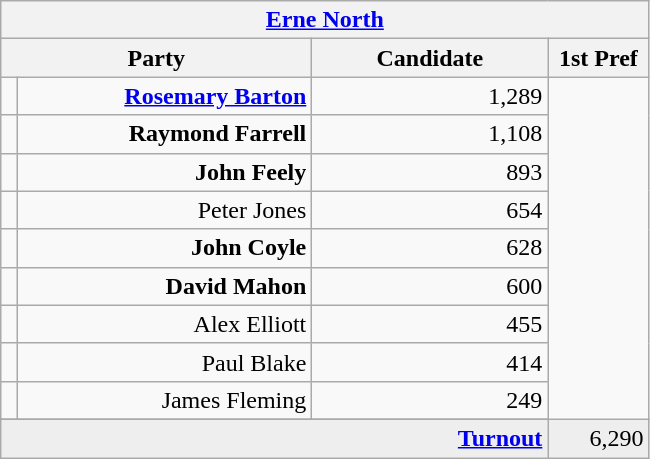<table class="wikitable">
<tr>
<th colspan="4" align="center"><a href='#'>Erne North</a></th>
</tr>
<tr>
<th colspan="2" align="center" width=200>Party</th>
<th width=150>Candidate</th>
<th width=60>1st Pref</th>
</tr>
<tr>
<td></td>
<td align="right"><strong><a href='#'>Rosemary Barton</a></strong></td>
<td align="right">1,289</td>
</tr>
<tr>
<td></td>
<td align="right"><strong>Raymond Farrell</strong></td>
<td align="right">1,108</td>
</tr>
<tr>
<td></td>
<td align="right"><strong>John Feely</strong></td>
<td align="right">893</td>
</tr>
<tr>
<td></td>
<td align="right">Peter Jones</td>
<td align="right">654</td>
</tr>
<tr>
<td></td>
<td align="right"><strong>John Coyle</strong></td>
<td align="right">628</td>
</tr>
<tr>
<td></td>
<td align="right"><strong>David Mahon</strong></td>
<td align="right">600</td>
</tr>
<tr>
<td></td>
<td align="right">Alex Elliott</td>
<td align="right">455</td>
</tr>
<tr>
<td></td>
<td align="right">Paul Blake</td>
<td align="right">414</td>
</tr>
<tr>
<td></td>
<td align="right">James Fleming</td>
<td align="right">249</td>
</tr>
<tr>
</tr>
<tr bgcolor="EEEEEE">
<td colspan=3 align="right"><strong><a href='#'>Turnout</a></strong></td>
<td align="right">6,290</td>
</tr>
</table>
